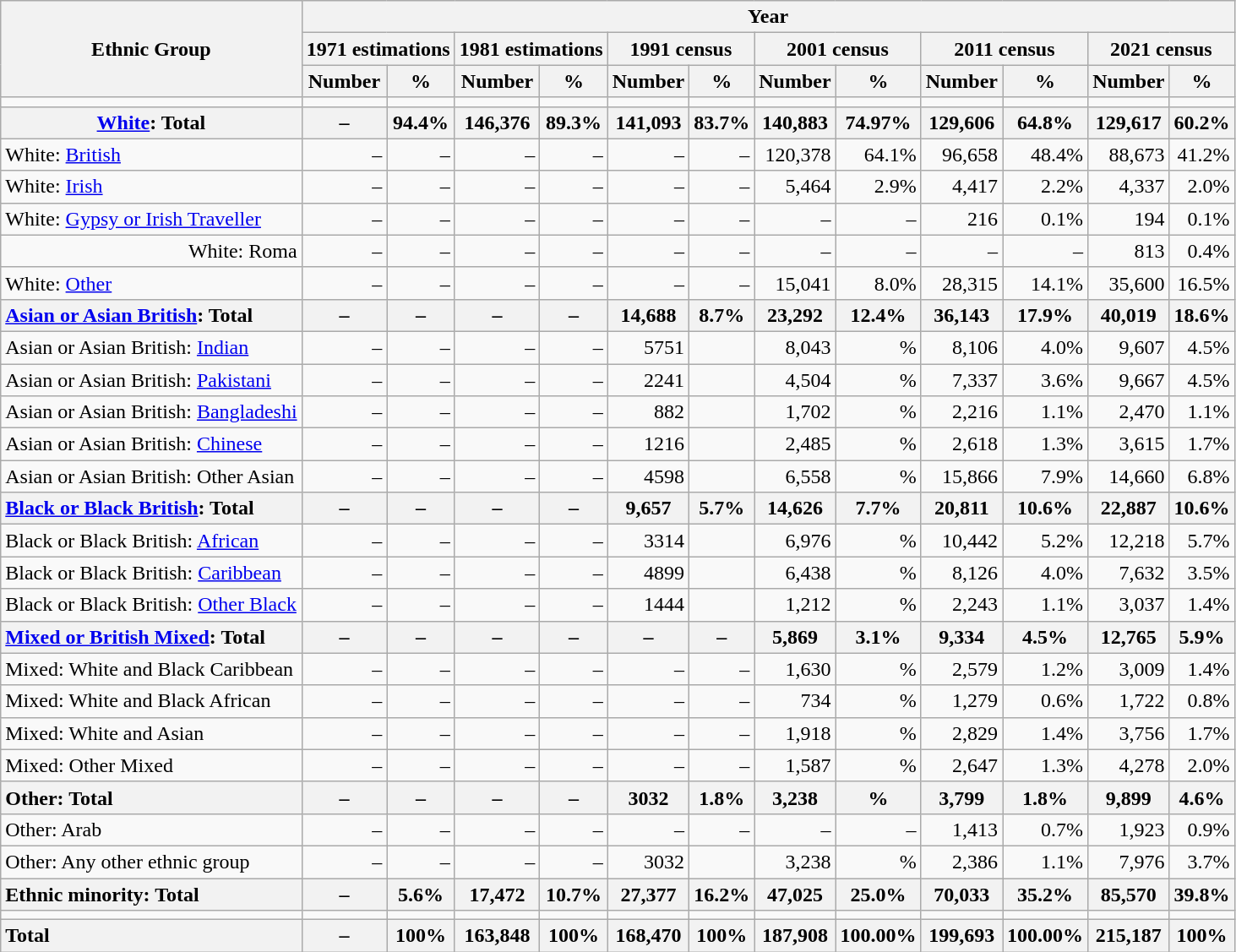<table class="wikitable sortable" style="text-align:right">
<tr>
<th rowspan="3">Ethnic Group</th>
<th colspan="12">Year</th>
</tr>
<tr>
<th colspan="2">1971 estimations</th>
<th colspan="2">1981 estimations</th>
<th colspan="2">1991 census</th>
<th colspan="2">2001 census</th>
<th colspan="2">2011 census</th>
<th colspan="2">2021 census</th>
</tr>
<tr>
<th>Number</th>
<th>%</th>
<th>Number</th>
<th>%</th>
<th>Number</th>
<th>%</th>
<th>Number</th>
<th>%</th>
<th>Number</th>
<th>%</th>
<th>Number</th>
<th>%</th>
</tr>
<tr>
<td></td>
<td></td>
<td></td>
<td></td>
<td></td>
<td></td>
<td></td>
<td></td>
<td></td>
<td></td>
<td></td>
<td></td>
<td></td>
</tr>
<tr>
<th><a href='#'>White</a>: Total</th>
<th>–</th>
<th>94.4%</th>
<th>146,376</th>
<th>89.3%</th>
<th>141,093</th>
<th>83.7%</th>
<th>140,883</th>
<th>74.97%</th>
<th>129,606</th>
<th>64.8%</th>
<th>129,617</th>
<th>60.2%</th>
</tr>
<tr>
<td style="text-align:left">White: <a href='#'>British</a></td>
<td>–</td>
<td>–</td>
<td>–</td>
<td>–</td>
<td>–</td>
<td>–</td>
<td>120,378</td>
<td>64.1%</td>
<td>96,658</td>
<td>48.4%</td>
<td>88,673</td>
<td>41.2%</td>
</tr>
<tr>
<td style="text-align:left">White: <a href='#'>Irish</a></td>
<td>–</td>
<td>–</td>
<td>–</td>
<td>–</td>
<td>–</td>
<td>–</td>
<td>5,464</td>
<td>2.9%</td>
<td>4,417</td>
<td>2.2%</td>
<td>4,337</td>
<td>2.0%</td>
</tr>
<tr>
<td style="text-align:left">White: <a href='#'>Gypsy or Irish Traveller</a></td>
<td>–</td>
<td>–</td>
<td>–</td>
<td>–</td>
<td>–</td>
<td>–</td>
<td>–</td>
<td>–</td>
<td>216</td>
<td>0.1%</td>
<td>194</td>
<td>0.1%</td>
</tr>
<tr>
<td>White: Roma</td>
<td>–</td>
<td>–</td>
<td>–</td>
<td>–</td>
<td>–</td>
<td>–</td>
<td>–</td>
<td>–</td>
<td>–</td>
<td>–</td>
<td>813</td>
<td>0.4%</td>
</tr>
<tr>
<td style="text-align:left">White: <a href='#'>Other</a></td>
<td>–</td>
<td>–</td>
<td>–</td>
<td>–</td>
<td>–</td>
<td>–</td>
<td>15,041</td>
<td>8.0%</td>
<td>28,315</td>
<td>14.1%</td>
<td>35,600</td>
<td>16.5%</td>
</tr>
<tr>
<th style="text-align:left"><a href='#'>Asian or Asian British</a>: Total</th>
<th>–</th>
<th>–</th>
<th>–</th>
<th>–</th>
<th>14,688</th>
<th>8.7%</th>
<th>23,292</th>
<th>12.4%</th>
<th>36,143</th>
<th>17.9%</th>
<th>40,019</th>
<th>18.6%</th>
</tr>
<tr>
<td style="text-align:left">Asian or Asian British: <a href='#'>Indian</a></td>
<td>–</td>
<td>–</td>
<td>–</td>
<td>–</td>
<td>5751</td>
<td></td>
<td>8,043</td>
<td>%</td>
<td>8,106</td>
<td>4.0%</td>
<td>9,607</td>
<td>4.5%</td>
</tr>
<tr>
<td style="text-align:left">Asian or Asian British: <a href='#'>Pakistani</a></td>
<td>–</td>
<td>–</td>
<td>–</td>
<td>–</td>
<td>2241</td>
<td></td>
<td>4,504</td>
<td>%</td>
<td>7,337</td>
<td>3.6%</td>
<td>9,667</td>
<td>4.5%</td>
</tr>
<tr>
<td style="text-align:left">Asian or Asian British: <a href='#'>Bangladeshi</a></td>
<td>–</td>
<td>–</td>
<td>–</td>
<td>–</td>
<td>882</td>
<td></td>
<td>1,702</td>
<td>%</td>
<td>2,216</td>
<td>1.1%</td>
<td>2,470</td>
<td>1.1%</td>
</tr>
<tr>
<td style="text-align:left">Asian or Asian British: <a href='#'>Chinese</a></td>
<td>–</td>
<td>–</td>
<td>–</td>
<td>–</td>
<td>1216</td>
<td></td>
<td>2,485</td>
<td>%</td>
<td>2,618</td>
<td>1.3%</td>
<td>3,615</td>
<td>1.7%</td>
</tr>
<tr>
<td style="text-align:left">Asian or Asian British: Other Asian</td>
<td>–</td>
<td>–</td>
<td>–</td>
<td>–</td>
<td>4598</td>
<td></td>
<td>6,558</td>
<td>%</td>
<td>15,866</td>
<td>7.9%</td>
<td>14,660</td>
<td>6.8%</td>
</tr>
<tr>
<th style="text-align:left"><a href='#'>Black or Black British</a>: Total</th>
<th>–</th>
<th>–</th>
<th>–</th>
<th>–</th>
<th>9,657</th>
<th>5.7%</th>
<th>14,626</th>
<th>7.7%</th>
<th>20,811</th>
<th>10.6%</th>
<th>22,887</th>
<th>10.6%</th>
</tr>
<tr>
<td style="text-align:left">Black or Black British: <a href='#'>African</a></td>
<td>–</td>
<td>–</td>
<td>–</td>
<td>–</td>
<td>3314</td>
<td></td>
<td>6,976</td>
<td>%</td>
<td>10,442</td>
<td>5.2%</td>
<td>12,218</td>
<td>5.7%</td>
</tr>
<tr>
<td style="text-align:left">Black or Black British: <a href='#'>Caribbean</a></td>
<td>–</td>
<td>–</td>
<td>–</td>
<td>–</td>
<td>4899</td>
<td></td>
<td>6,438</td>
<td>%</td>
<td>8,126</td>
<td>4.0%</td>
<td>7,632</td>
<td>3.5%</td>
</tr>
<tr>
<td style="text-align:left">Black or Black British: <a href='#'>Other Black</a></td>
<td>–</td>
<td>–</td>
<td>–</td>
<td>–</td>
<td>1444</td>
<td></td>
<td>1,212</td>
<td>%</td>
<td>2,243</td>
<td>1.1%</td>
<td>3,037</td>
<td>1.4%</td>
</tr>
<tr>
<th style="text-align:left"><a href='#'>Mixed or British Mixed</a>: Total</th>
<th>–</th>
<th>–</th>
<th>–</th>
<th>–</th>
<th>–</th>
<th>–</th>
<th>5,869</th>
<th>3.1%</th>
<th>9,334</th>
<th>4.5%</th>
<th>12,765</th>
<th>5.9%</th>
</tr>
<tr>
<td style="text-align:left">Mixed: White and Black Caribbean</td>
<td>–</td>
<td>–</td>
<td>–</td>
<td>–</td>
<td>–</td>
<td>–</td>
<td>1,630</td>
<td>%</td>
<td>2,579</td>
<td>1.2%</td>
<td>3,009</td>
<td>1.4%</td>
</tr>
<tr>
<td style="text-align:left">Mixed: White and Black African</td>
<td>–</td>
<td>–</td>
<td>–</td>
<td>–</td>
<td>–</td>
<td>–</td>
<td>734</td>
<td>%</td>
<td>1,279</td>
<td>0.6%</td>
<td>1,722</td>
<td>0.8%</td>
</tr>
<tr>
<td style="text-align:left">Mixed: White and Asian</td>
<td>–</td>
<td>–</td>
<td>–</td>
<td>–</td>
<td>–</td>
<td>–</td>
<td>1,918</td>
<td>%</td>
<td>2,829</td>
<td>1.4%</td>
<td>3,756</td>
<td>1.7%</td>
</tr>
<tr>
<td style="text-align:left">Mixed: Other Mixed</td>
<td>–</td>
<td>–</td>
<td>–</td>
<td>–</td>
<td>–</td>
<td>–</td>
<td>1,587</td>
<td>%</td>
<td>2,647</td>
<td>1.3%</td>
<td>4,278</td>
<td>2.0%</td>
</tr>
<tr>
<th style="text-align:left">Other: Total</th>
<th>–</th>
<th>–</th>
<th>–</th>
<th>–</th>
<th>3032</th>
<th>1.8%</th>
<th>3,238</th>
<th>%</th>
<th>3,799</th>
<th>1.8%</th>
<th>9,899</th>
<th>4.6%</th>
</tr>
<tr>
<td style="text-align:left">Other: Arab</td>
<td>–</td>
<td>–</td>
<td>–</td>
<td>–</td>
<td>–</td>
<td>–</td>
<td>–</td>
<td>–</td>
<td>1,413</td>
<td>0.7%</td>
<td>1,923</td>
<td>0.9%</td>
</tr>
<tr>
<td style="text-align:left">Other: Any other ethnic group</td>
<td>–</td>
<td>–</td>
<td>–</td>
<td>–</td>
<td>3032</td>
<td></td>
<td>3,238</td>
<td>%</td>
<td>2,386</td>
<td>1.1%</td>
<td>7,976</td>
<td>3.7%</td>
</tr>
<tr>
<th style="text-align:left">Ethnic minority: Total</th>
<th>–</th>
<th>5.6%</th>
<th>17,472</th>
<th>10.7%</th>
<th>27,377</th>
<th>16.2%</th>
<th>47,025</th>
<th>25.0%</th>
<th>70,033</th>
<th>35.2%</th>
<th>85,570</th>
<th>39.8%</th>
</tr>
<tr>
<td></td>
<td></td>
<td></td>
<td></td>
<td></td>
<td></td>
<td></td>
<td></td>
<td></td>
<td></td>
<td></td>
<td></td>
<td></td>
</tr>
<tr>
<th style="text-align:left">Total</th>
<th>–</th>
<th>100%</th>
<th>163,848</th>
<th>100%</th>
<th>168,470</th>
<th>100%</th>
<th>187,908</th>
<th>100.00%</th>
<th>199,693</th>
<th>100.00%</th>
<th>215,187</th>
<th>100%</th>
</tr>
</table>
